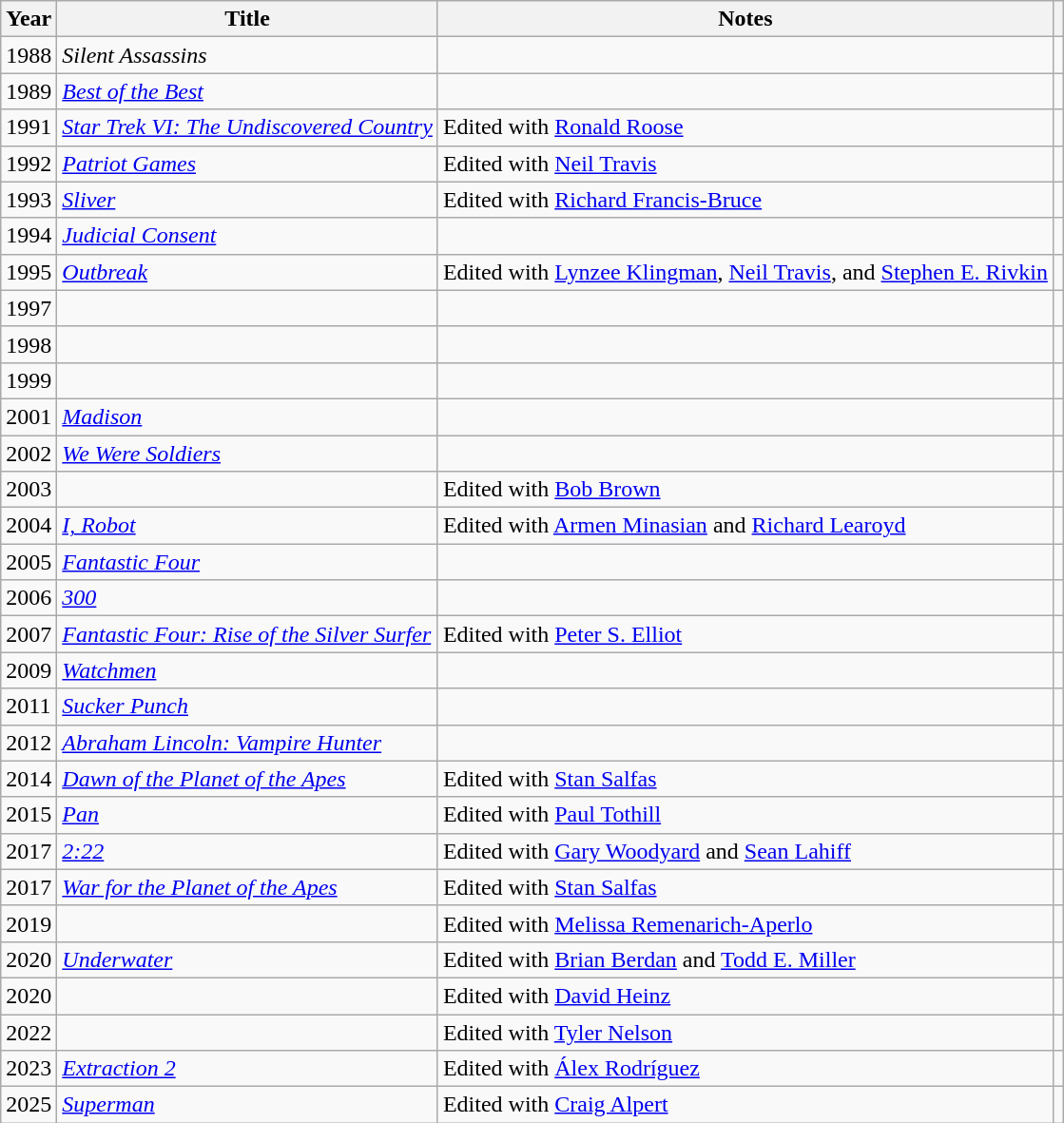<table class="wikitable sortable">
<tr>
<th>Year</th>
<th>Title</th>
<th class="unsortable">Notes</th>
<th scope="col" class="unsortable"></th>
</tr>
<tr>
<td>1988</td>
<td><em>Silent Assassins</em></td>
<td></td>
<td style="text-align:center;"></td>
</tr>
<tr>
<td>1989</td>
<td><em><a href='#'>Best of the Best</a></em></td>
<td></td>
<td style="text-align:center;"></td>
</tr>
<tr>
<td>1991</td>
<td><em><a href='#'>Star Trek VI: The Undiscovered Country</a></em></td>
<td>Edited with <a href='#'>Ronald Roose</a></td>
<td style="text-align:center;"></td>
</tr>
<tr>
<td>1992</td>
<td><em><a href='#'>Patriot Games</a></em></td>
<td>Edited with <a href='#'>Neil Travis</a></td>
<td style="text-align:center;"></td>
</tr>
<tr>
<td>1993</td>
<td><em><a href='#'>Sliver</a></em></td>
<td>Edited with <a href='#'>Richard Francis-Bruce</a></td>
<td style="text-align:center;"></td>
</tr>
<tr>
<td>1994</td>
<td><em><a href='#'>Judicial Consent</a></em></td>
<td></td>
<td style="text-align:center;"></td>
</tr>
<tr>
<td>1995</td>
<td><em><a href='#'>Outbreak</a></em></td>
<td>Edited with <a href='#'>Lynzee Klingman</a>, <a href='#'>Neil Travis</a>, and <a href='#'>Stephen E. Rivkin</a></td>
<td style="text-align:center;"></td>
</tr>
<tr>
<td>1997</td>
<td><em></em></td>
<td></td>
<td style="text-align:center;"></td>
</tr>
<tr>
<td>1998</td>
<td><em></em></td>
<td></td>
<td style="text-align:center;"></td>
</tr>
<tr>
<td>1999</td>
<td><em></em></td>
<td></td>
<td style="text-align:center;"></td>
</tr>
<tr>
<td>2001</td>
<td><em><a href='#'>Madison</a></em></td>
<td></td>
<td style="text-align:center;"></td>
</tr>
<tr>
<td>2002</td>
<td><em><a href='#'>We Were Soldiers</a></em></td>
<td></td>
<td style="text-align:center;"></td>
</tr>
<tr>
<td>2003</td>
<td><em></em></td>
<td>Edited with <a href='#'>Bob Brown</a></td>
<td style="text-align:center;"></td>
</tr>
<tr>
<td>2004</td>
<td><em><a href='#'>I, Robot</a></em></td>
<td>Edited with <a href='#'>Armen Minasian</a> and <a href='#'>Richard Learoyd</a></td>
<td style="text-align:center;"></td>
</tr>
<tr>
<td>2005</td>
<td><em><a href='#'>Fantastic Four</a></em></td>
<td></td>
<td style="text-align:center;"></td>
</tr>
<tr>
<td>2006</td>
<td><em><a href='#'>300</a></em></td>
<td></td>
<td style="text-align:center;"></td>
</tr>
<tr>
<td>2007</td>
<td><em><a href='#'>Fantastic Four: Rise of the Silver Surfer</a></em></td>
<td>Edited with <a href='#'>Peter S. Elliot</a></td>
<td style="text-align:center;"></td>
</tr>
<tr>
<td>2009</td>
<td><em><a href='#'>Watchmen</a></em></td>
<td></td>
<td style="text-align:center;"></td>
</tr>
<tr>
<td>2011</td>
<td><em><a href='#'>Sucker Punch</a></em></td>
<td></td>
<td style="text-align:center;"></td>
</tr>
<tr>
<td>2012</td>
<td><em><a href='#'>Abraham Lincoln: Vampire Hunter</a></em></td>
<td></td>
<td style="text-align:center;"></td>
</tr>
<tr>
<td>2014</td>
<td><em><a href='#'>Dawn of the Planet of the Apes</a></em></td>
<td>Edited with <a href='#'>Stan Salfas</a></td>
<td style="text-align:center;"></td>
</tr>
<tr>
<td>2015</td>
<td><em><a href='#'>Pan</a></em></td>
<td>Edited with <a href='#'>Paul Tothill</a></td>
<td style="text-align:center;"></td>
</tr>
<tr>
<td>2017</td>
<td><em><a href='#'>2:22</a></em></td>
<td>Edited with <a href='#'>Gary Woodyard</a> and <a href='#'>Sean Lahiff</a></td>
<td style="text-align:center;"></td>
</tr>
<tr>
<td>2017</td>
<td><em><a href='#'>War for the Planet of the Apes</a></em></td>
<td>Edited with <a href='#'>Stan Salfas</a></td>
<td style="text-align:center;"></td>
</tr>
<tr>
<td>2019</td>
<td><em></em></td>
<td>Edited with <a href='#'>Melissa Remenarich-Aperlo</a></td>
<td style="text-align:center;"></td>
</tr>
<tr>
<td>2020</td>
<td><em><a href='#'>Underwater</a></em></td>
<td>Edited with <a href='#'>Brian Berdan</a> and <a href='#'>Todd E. Miller</a></td>
<td style="text-align:center;"></td>
</tr>
<tr>
<td>2020</td>
<td><em></em></td>
<td>Edited with <a href='#'>David Heinz</a></td>
<td style="text-align:center;"></td>
</tr>
<tr>
<td>2022</td>
<td><em></em></td>
<td>Edited with <a href='#'>Tyler Nelson</a></td>
<td style="text-align:center;"></td>
</tr>
<tr>
<td>2023</td>
<td><em><a href='#'>Extraction 2</a></em></td>
<td>Edited with <a href='#'>Álex Rodríguez</a></td>
<td style="text-align: center;"></td>
</tr>
<tr>
<td>2025</td>
<td><em><a href='#'>Superman</a></em></td>
<td>Edited with <a href='#'>Craig Alpert</a></td>
<td style="text-align: center;"></td>
</tr>
</table>
